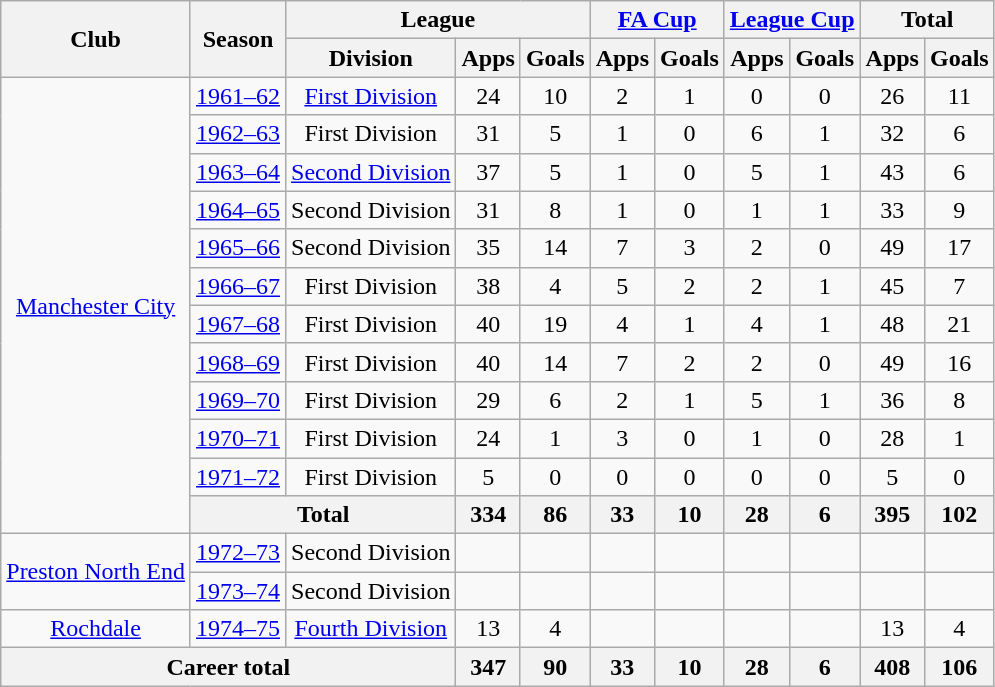<table class="wikitable" style="text-align:center">
<tr>
<th rowspan="2">Club</th>
<th rowspan="2">Season</th>
<th colspan="3">League</th>
<th colspan="2"><a href='#'>FA Cup</a></th>
<th colspan="2"><a href='#'>League Cup</a></th>
<th colspan="2">Total</th>
</tr>
<tr>
<th>Division</th>
<th>Apps</th>
<th>Goals</th>
<th>Apps</th>
<th>Goals</th>
<th>Apps</th>
<th>Goals</th>
<th>Apps</th>
<th>Goals</th>
</tr>
<tr>
<td rowspan="12"><a href='#'>Manchester City</a></td>
<td><a href='#'>1961–62</a></td>
<td><a href='#'>First Division</a></td>
<td>24</td>
<td>10</td>
<td>2</td>
<td>1</td>
<td>0</td>
<td>0</td>
<td>26</td>
<td>11</td>
</tr>
<tr>
<td><a href='#'>1962–63</a></td>
<td>First Division</td>
<td>31</td>
<td>5</td>
<td>1</td>
<td>0</td>
<td>6</td>
<td>1</td>
<td>32</td>
<td>6</td>
</tr>
<tr>
<td><a href='#'>1963–64</a></td>
<td><a href='#'>Second Division</a></td>
<td>37</td>
<td>5</td>
<td>1</td>
<td>0</td>
<td>5</td>
<td>1</td>
<td>43</td>
<td>6</td>
</tr>
<tr>
<td><a href='#'>1964–65</a></td>
<td>Second Division</td>
<td>31</td>
<td>8</td>
<td>1</td>
<td>0</td>
<td>1</td>
<td>1</td>
<td>33</td>
<td>9</td>
</tr>
<tr>
<td><a href='#'>1965–66</a></td>
<td>Second Division</td>
<td>35</td>
<td>14</td>
<td>7</td>
<td>3</td>
<td>2</td>
<td>0</td>
<td>49</td>
<td>17</td>
</tr>
<tr>
<td><a href='#'>1966–67</a></td>
<td>First Division</td>
<td>38</td>
<td>4</td>
<td>5</td>
<td>2</td>
<td>2</td>
<td>1</td>
<td>45</td>
<td>7</td>
</tr>
<tr>
<td><a href='#'>1967–68</a></td>
<td>First Division</td>
<td>40</td>
<td>19</td>
<td>4</td>
<td>1</td>
<td>4</td>
<td>1</td>
<td>48</td>
<td>21</td>
</tr>
<tr>
<td><a href='#'>1968–69</a></td>
<td>First Division</td>
<td>40</td>
<td>14</td>
<td>7</td>
<td>2</td>
<td>2</td>
<td>0</td>
<td>49</td>
<td>16</td>
</tr>
<tr>
<td><a href='#'>1969–70</a></td>
<td>First Division</td>
<td>29</td>
<td>6</td>
<td>2</td>
<td>1</td>
<td>5</td>
<td>1</td>
<td>36</td>
<td>8</td>
</tr>
<tr>
<td><a href='#'>1970–71</a></td>
<td>First Division</td>
<td>24</td>
<td>1</td>
<td>3</td>
<td>0</td>
<td>1</td>
<td>0</td>
<td>28</td>
<td>1</td>
</tr>
<tr>
<td><a href='#'>1971–72</a></td>
<td>First Division</td>
<td>5</td>
<td>0</td>
<td>0</td>
<td>0</td>
<td>0</td>
<td>0</td>
<td>5</td>
<td>0</td>
</tr>
<tr>
<th colspan="2">Total</th>
<th>334</th>
<th>86</th>
<th>33</th>
<th>10</th>
<th>28</th>
<th>6</th>
<th>395</th>
<th>102</th>
</tr>
<tr>
<td rowspan="2"><a href='#'>Preston North End</a></td>
<td><a href='#'>1972–73</a></td>
<td>Second Division</td>
<td></td>
<td></td>
<td></td>
<td></td>
<td></td>
<td></td>
<td></td>
<td></td>
</tr>
<tr>
<td><a href='#'>1973–74</a></td>
<td>Second Division</td>
<td></td>
<td></td>
<td></td>
<td></td>
<td></td>
<td></td>
<td></td>
<td></td>
</tr>
<tr>
<td><a href='#'>Rochdale</a></td>
<td><a href='#'>1974–75</a></td>
<td><a href='#'>Fourth Division</a></td>
<td>13</td>
<td>4</td>
<td></td>
<td></td>
<td></td>
<td></td>
<td>13</td>
<td>4</td>
</tr>
<tr>
<th colspan="3">Career total</th>
<th>347</th>
<th>90</th>
<th>33</th>
<th>10</th>
<th>28</th>
<th>6</th>
<th>408</th>
<th>106</th>
</tr>
</table>
